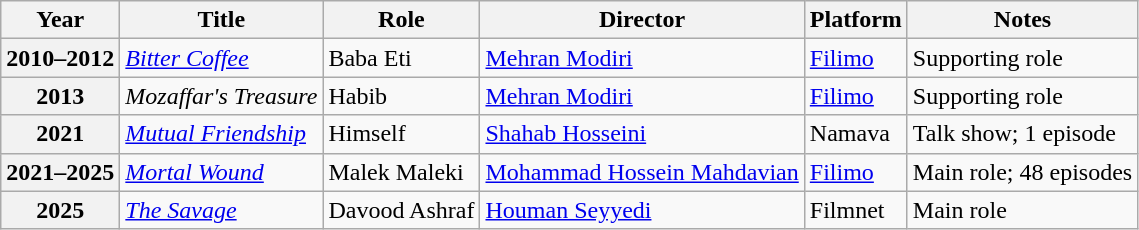<table class="wikitable plainrowheaders sortable"  style=font-size:100%>
<tr>
<th scope="col">Year</th>
<th scope="col">Title</th>
<th scope="col">Role</th>
<th scope="col">Director</th>
<th scope="col" class="unsortable">Platform</th>
<th>Notes</th>
</tr>
<tr>
<th scope=row>2010–2012</th>
<td><em><a href='#'>Bitter Coffee</a></em></td>
<td>Baba Eti</td>
<td><a href='#'>Mehran Modiri</a></td>
<td><a href='#'>Filimo</a></td>
<td>Supporting role</td>
</tr>
<tr>
<th scope=row>2013</th>
<td><em>Mozaffar's Treasure</em></td>
<td>Habib</td>
<td><a href='#'>Mehran Modiri</a></td>
<td><a href='#'>Filimo</a></td>
<td>Supporting role</td>
</tr>
<tr>
<th scope=row>2021</th>
<td><em><a href='#'>Mutual Friendship</a></em></td>
<td>Himself</td>
<td><a href='#'>Shahab Hosseini</a></td>
<td>Namava</td>
<td>Talk show; 1 episode</td>
</tr>
<tr>
<th scope=row>2021–2025</th>
<td><a href='#'><em>Mortal Wound</em></a></td>
<td>Malek Maleki</td>
<td><a href='#'>Mohammad Hossein Mahdavian</a></td>
<td><a href='#'>Filimo</a></td>
<td>Main role; 48 episodes</td>
</tr>
<tr>
<th scope="row">2025</th>
<td><em><a href='#'>The Savage</a></em></td>
<td>Davood Ashraf</td>
<td><a href='#'>Houman Seyyedi</a></td>
<td>Filmnet</td>
<td>Main role</td>
</tr>
</table>
